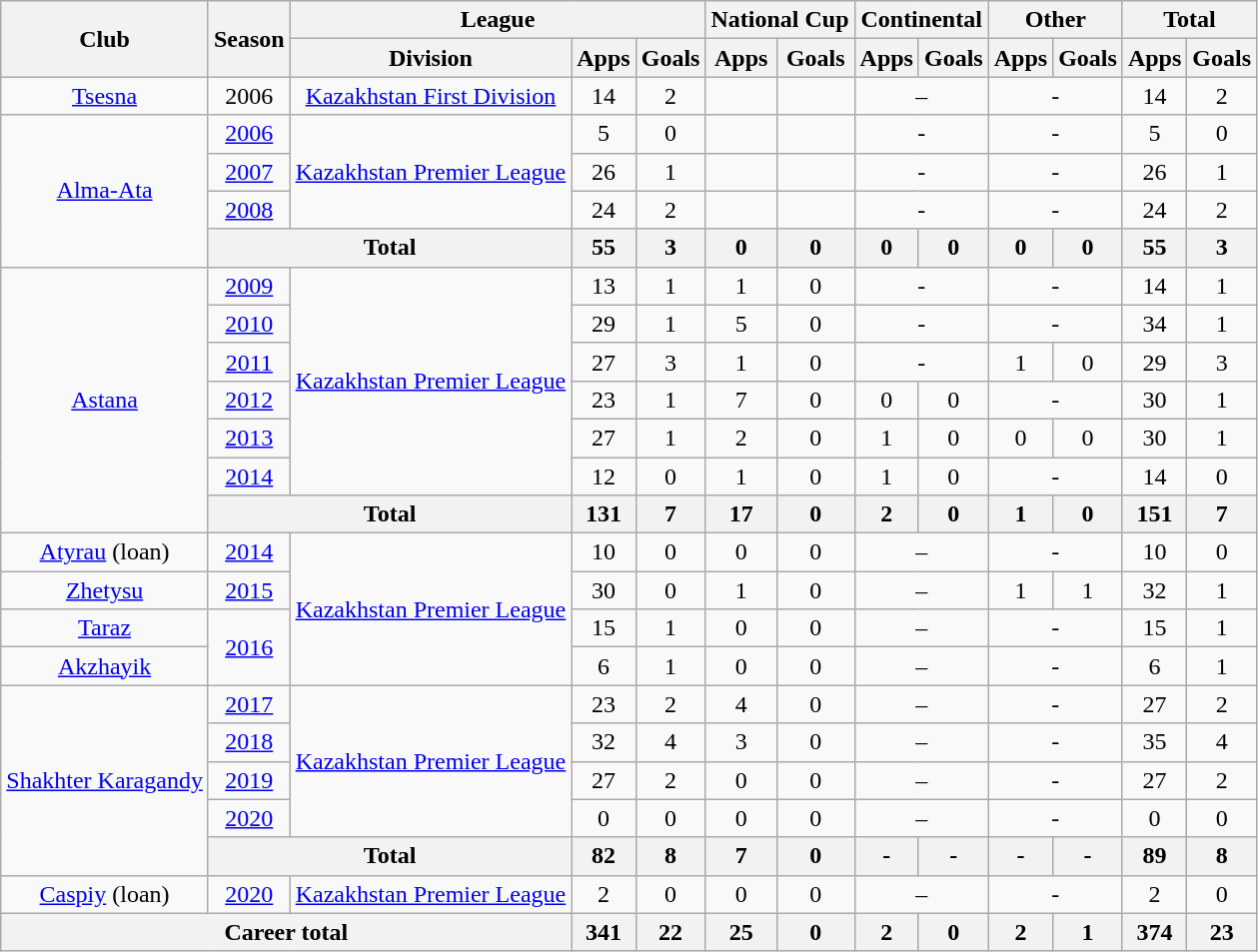<table class="wikitable" style="text-align: center;">
<tr>
<th rowspan="2">Club</th>
<th rowspan="2">Season</th>
<th colspan="3">League</th>
<th colspan="2">National Cup</th>
<th colspan="2">Continental</th>
<th colspan="2">Other</th>
<th colspan="2">Total</th>
</tr>
<tr>
<th>Division</th>
<th>Apps</th>
<th>Goals</th>
<th>Apps</th>
<th>Goals</th>
<th>Apps</th>
<th>Goals</th>
<th>Apps</th>
<th>Goals</th>
<th>Apps</th>
<th>Goals</th>
</tr>
<tr>
<td valign="center"><a href='#'>Tsesna</a></td>
<td>2006</td>
<td><a href='#'>Kazakhstan First Division</a></td>
<td>14</td>
<td>2</td>
<td></td>
<td></td>
<td colspan="2">–</td>
<td colspan="2">-</td>
<td>14</td>
<td>2</td>
</tr>
<tr>
<td rowspan="4" valign="center"><a href='#'>Alma-Ata</a></td>
<td><a href='#'>2006</a></td>
<td rowspan="3" valign="center"><a href='#'>Kazakhstan Premier League</a></td>
<td>5</td>
<td>0</td>
<td></td>
<td></td>
<td colspan="2">-</td>
<td colspan="2">-</td>
<td>5</td>
<td>0</td>
</tr>
<tr>
<td><a href='#'>2007</a></td>
<td>26</td>
<td>1</td>
<td></td>
<td></td>
<td colspan="2">-</td>
<td colspan="2">-</td>
<td>26</td>
<td>1</td>
</tr>
<tr>
<td><a href='#'>2008</a></td>
<td>24</td>
<td>2</td>
<td></td>
<td></td>
<td colspan="2">-</td>
<td colspan="2">-</td>
<td>24</td>
<td>2</td>
</tr>
<tr>
<th colspan="2">Total</th>
<th>55</th>
<th>3</th>
<th>0</th>
<th>0</th>
<th>0</th>
<th>0</th>
<th>0</th>
<th>0</th>
<th>55</th>
<th>3</th>
</tr>
<tr>
<td rowspan="7" valign="center"><a href='#'>Astana</a></td>
<td><a href='#'>2009</a></td>
<td rowspan="6" valign="center"><a href='#'>Kazakhstan Premier League</a></td>
<td>13</td>
<td>1</td>
<td>1</td>
<td>0</td>
<td colspan="2">-</td>
<td colspan="2">-</td>
<td>14</td>
<td>1</td>
</tr>
<tr>
<td><a href='#'>2010</a></td>
<td>29</td>
<td>1</td>
<td>5</td>
<td>0</td>
<td colspan="2">-</td>
<td colspan="2">-</td>
<td>34</td>
<td>1</td>
</tr>
<tr>
<td><a href='#'>2011</a></td>
<td>27</td>
<td>3</td>
<td>1</td>
<td>0</td>
<td colspan="2">-</td>
<td>1</td>
<td>0</td>
<td>29</td>
<td>3</td>
</tr>
<tr>
<td><a href='#'>2012</a></td>
<td>23</td>
<td>1</td>
<td>7</td>
<td>0</td>
<td>0</td>
<td>0</td>
<td colspan="2">-</td>
<td>30</td>
<td>1</td>
</tr>
<tr>
<td><a href='#'>2013</a></td>
<td>27</td>
<td>1</td>
<td>2</td>
<td>0</td>
<td>1</td>
<td>0</td>
<td>0</td>
<td>0</td>
<td>30</td>
<td>1</td>
</tr>
<tr>
<td><a href='#'>2014</a></td>
<td>12</td>
<td>0</td>
<td>1</td>
<td>0</td>
<td>1</td>
<td>0</td>
<td colspan="2">-</td>
<td>14</td>
<td>0</td>
</tr>
<tr>
<th colspan="2">Total</th>
<th>131</th>
<th>7</th>
<th>17</th>
<th>0</th>
<th>2</th>
<th>0</th>
<th>1</th>
<th>0</th>
<th>151</th>
<th>7</th>
</tr>
<tr>
<td valign="center"><a href='#'>Atyrau</a> (loan)</td>
<td><a href='#'>2014</a></td>
<td rowspan="4" valign="center"><a href='#'>Kazakhstan Premier League</a></td>
<td>10</td>
<td>0</td>
<td>0</td>
<td>0</td>
<td colspan="2">–</td>
<td colspan="2">-</td>
<td>10</td>
<td>0</td>
</tr>
<tr>
<td valign="center"><a href='#'>Zhetysu</a></td>
<td><a href='#'>2015</a></td>
<td>30</td>
<td>0</td>
<td>1</td>
<td>0</td>
<td colspan="2">–</td>
<td>1</td>
<td>1</td>
<td>32</td>
<td>1</td>
</tr>
<tr>
<td valign="center"><a href='#'>Taraz</a></td>
<td rowspan="2" valign="center"><a href='#'>2016</a></td>
<td>15</td>
<td>1</td>
<td>0</td>
<td>0</td>
<td colspan="2">–</td>
<td colspan="2">-</td>
<td>15</td>
<td>1</td>
</tr>
<tr>
<td valign="center"><a href='#'>Akzhayik</a></td>
<td>6</td>
<td>1</td>
<td>0</td>
<td>0</td>
<td colspan="2">–</td>
<td colspan="2">-</td>
<td>6</td>
<td>1</td>
</tr>
<tr>
<td rowspan="5" valign="center"><a href='#'>Shakhter Karagandy</a></td>
<td><a href='#'>2017</a></td>
<td rowspan="4" valign="center"><a href='#'>Kazakhstan Premier League</a></td>
<td>23</td>
<td>2</td>
<td>4</td>
<td>0</td>
<td colspan="2">–</td>
<td colspan="2">-</td>
<td>27</td>
<td>2</td>
</tr>
<tr>
<td><a href='#'>2018</a></td>
<td>32</td>
<td>4</td>
<td>3</td>
<td>0</td>
<td colspan="2">–</td>
<td colspan="2">-</td>
<td>35</td>
<td>4</td>
</tr>
<tr>
<td><a href='#'>2019</a></td>
<td>27</td>
<td>2</td>
<td>0</td>
<td>0</td>
<td colspan="2">–</td>
<td colspan="2">-</td>
<td>27</td>
<td>2</td>
</tr>
<tr>
<td><a href='#'>2020</a></td>
<td>0</td>
<td>0</td>
<td>0</td>
<td>0</td>
<td colspan="2">–</td>
<td colspan="2">-</td>
<td>0</td>
<td>0</td>
</tr>
<tr>
<th colspan="2">Total</th>
<th>82</th>
<th>8</th>
<th>7</th>
<th>0</th>
<th>-</th>
<th>-</th>
<th>-</th>
<th>-</th>
<th>89</th>
<th>8</th>
</tr>
<tr>
<td valign="center"><a href='#'>Caspiy</a> (loan)</td>
<td><a href='#'>2020</a></td>
<td valign="center"><a href='#'>Kazakhstan Premier League</a></td>
<td>2</td>
<td>0</td>
<td>0</td>
<td>0</td>
<td colspan="2">–</td>
<td colspan="2">-</td>
<td>2</td>
<td>0</td>
</tr>
<tr>
<th colspan="3">Career total</th>
<th>341</th>
<th>22</th>
<th>25</th>
<th>0</th>
<th>2</th>
<th>0</th>
<th>2</th>
<th>1</th>
<th>374</th>
<th>23</th>
</tr>
</table>
